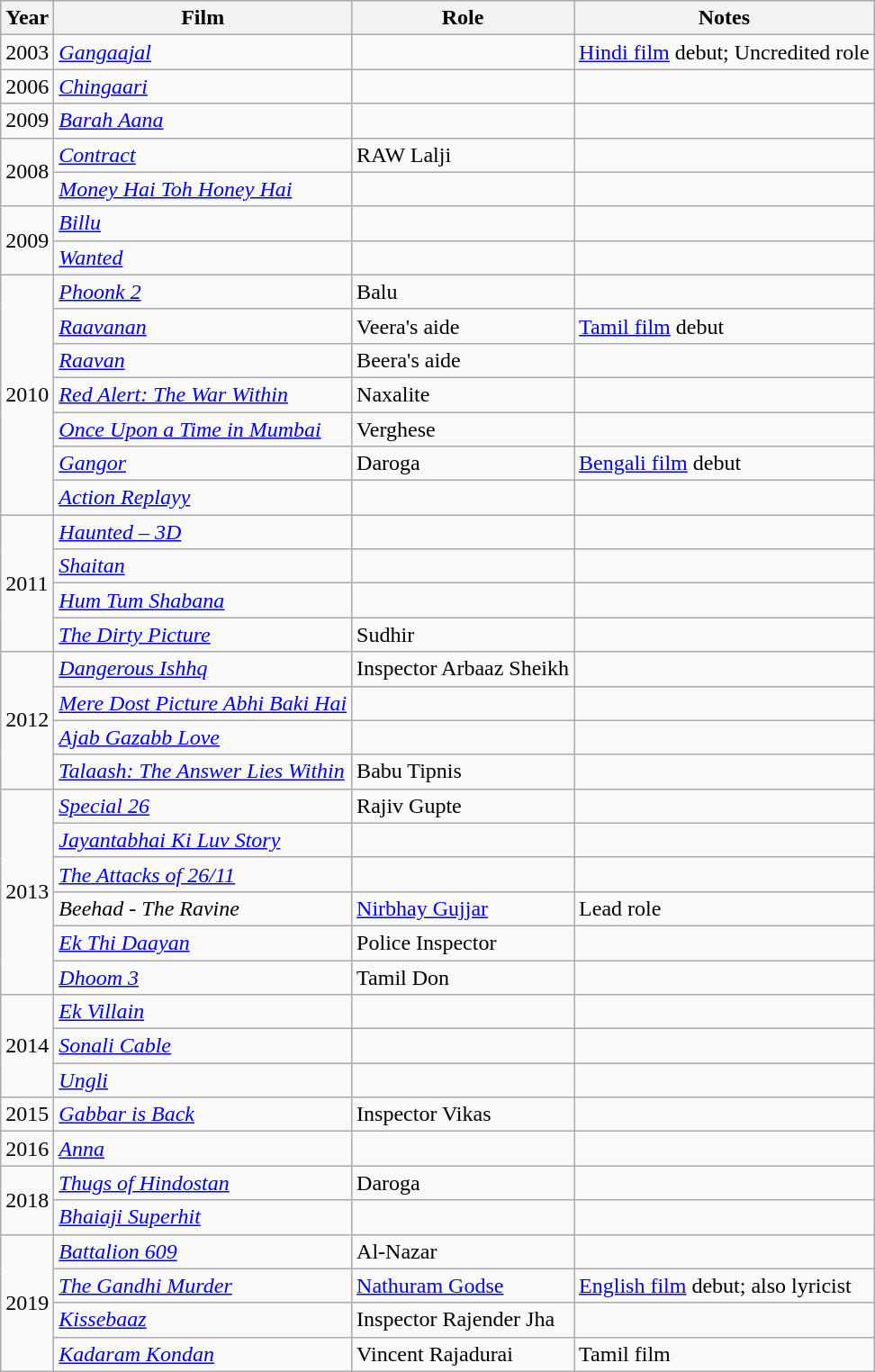<table class="wikitable sortable">
<tr>
<th>Year</th>
<th>Film</th>
<th>Role</th>
<th>Notes</th>
</tr>
<tr>
<td>2003</td>
<td><em><a href='#'>Gangaajal</a></em></td>
<td></td>
<td><a href='#'>Hindi film</a> debut; Uncredited role</td>
</tr>
<tr>
<td>2006</td>
<td><em><a href='#'>Chingaari</a></em></td>
<td></td>
<td></td>
</tr>
<tr>
<td>2009</td>
<td><em><a href='#'>Barah Aana</a></em></td>
<td></td>
<td></td>
</tr>
<tr>
<td rowspan="2">2008</td>
<td><em><a href='#'>Contract</a></em></td>
<td>RAW Lalji</td>
<td></td>
</tr>
<tr>
<td><em><a href='#'>Money Hai Toh Honey Hai</a></em></td>
<td></td>
<td></td>
</tr>
<tr>
<td rowspan="2">2009</td>
<td><em><a href='#'>Billu</a></em></td>
<td></td>
<td></td>
</tr>
<tr>
<td><em><a href='#'>Wanted</a></em></td>
<td></td>
<td></td>
</tr>
<tr>
<td rowspan="7">2010</td>
<td><em><a href='#'>Phoonk 2</a></em></td>
<td>Balu</td>
<td></td>
</tr>
<tr>
<td><em><a href='#'>Raavanan</a></em></td>
<td>Veera's aide</td>
<td><a href='#'>Tamil film</a> debut</td>
</tr>
<tr>
<td><em><a href='#'>Raavan</a></em></td>
<td>Beera's aide</td>
<td></td>
</tr>
<tr>
<td><em><a href='#'>Red Alert: The War Within</a></em></td>
<td>Naxalite</td>
<td></td>
</tr>
<tr>
<td><em><a href='#'>Once Upon a Time in Mumbai</a></em></td>
<td>Verghese</td>
<td></td>
</tr>
<tr>
<td><em><a href='#'>Gangor</a></em></td>
<td>Daroga</td>
<td><a href='#'>Bengali film</a> debut</td>
</tr>
<tr>
<td><em><a href='#'>Action Replayy</a></em></td>
<td></td>
<td></td>
</tr>
<tr>
<td rowspan="4">2011</td>
<td><em><a href='#'>Haunted – 3D</a></em></td>
<td></td>
<td></td>
</tr>
<tr>
<td><em><a href='#'>Shaitan</a></em></td>
<td></td>
<td></td>
</tr>
<tr>
<td><em><a href='#'>Hum Tum Shabana</a></em></td>
<td></td>
<td></td>
</tr>
<tr>
<td><em><a href='#'>The Dirty Picture</a></em></td>
<td>Sudhir</td>
<td></td>
</tr>
<tr>
<td rowspan="4">2012</td>
<td><em><a href='#'>Dangerous Ishhq</a></em></td>
<td>Inspector Arbaaz Sheikh</td>
<td></td>
</tr>
<tr>
<td><em><a href='#'>Mere Dost Picture Abhi Baki Hai</a></em></td>
<td></td>
<td></td>
</tr>
<tr>
<td><em><a href='#'>Ajab Gazabb Love</a></em></td>
<td></td>
<td></td>
</tr>
<tr>
<td><em><a href='#'>Talaash: The Answer Lies Within</a></em></td>
<td>Babu Tipnis</td>
<td></td>
</tr>
<tr>
<td rowspan="6">2013</td>
<td><em><a href='#'>Special 26</a></em></td>
<td>Rajiv Gupte</td>
<td></td>
</tr>
<tr>
<td><em><a href='#'>Jayantabhai Ki Luv Story</a></em></td>
<td></td>
<td></td>
</tr>
<tr>
<td><em><a href='#'>The Attacks of 26/11</a></em></td>
<td></td>
<td></td>
</tr>
<tr>
<td><em>Beehad - The Ravine</em></td>
<td><a href='#'>Nirbhay Gujjar</a></td>
<td>Lead role</td>
</tr>
<tr>
<td><em><a href='#'>Ek Thi Daayan</a></em></td>
<td>Police Inspector</td>
<td></td>
</tr>
<tr>
<td><em><a href='#'>Dhoom 3</a></em></td>
<td>Tamil Don</td>
<td></td>
</tr>
<tr>
<td rowspan="3">2014</td>
<td><em><a href='#'>Ek Villain</a></em></td>
<td></td>
<td></td>
</tr>
<tr>
<td><em><a href='#'>Sonali Cable</a></em></td>
<td></td>
<td></td>
</tr>
<tr>
<td><em><a href='#'>Ungli</a></em></td>
<td></td>
<td></td>
</tr>
<tr>
<td>2015</td>
<td><em><a href='#'>Gabbar is Back</a></em></td>
<td>Inspector Vikas</td>
<td></td>
</tr>
<tr>
<td>2016</td>
<td><em><a href='#'>Anna</a></em></td>
<td></td>
<td></td>
</tr>
<tr>
<td rowspan="2">2018</td>
<td><em><a href='#'>Thugs of Hindostan</a></em></td>
<td>Daroga</td>
<td></td>
</tr>
<tr>
<td><em><a href='#'>Bhaiaji Superhit</a></em></td>
<td></td>
<td></td>
</tr>
<tr>
<td rowspan="4">2019</td>
<td><em><a href='#'>Battalion 609</a></em></td>
<td>Al-Nazar</td>
<td></td>
</tr>
<tr>
<td><em><a href='#'>The Gandhi Murder</a></em></td>
<td><a href='#'>Nathuram Godse</a></td>
<td><a href='#'>English film</a> debut; also lyricist</td>
</tr>
<tr>
<td><em><a href='#'>Kissebaaz</a></em></td>
<td>Inspector Rajender Jha</td>
<td></td>
</tr>
<tr>
<td><em><a href='#'>Kadaram Kondan</a></em></td>
<td>Vincent Rajadurai</td>
<td>Tamil film</td>
</tr>
</table>
